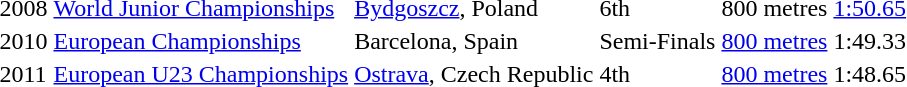<table>
<tr>
<td>2008</td>
<td><a href='#'>World Junior Championships</a></td>
<td><a href='#'>Bydgoszcz</a>, Poland</td>
<td>6th</td>
<td>800 metres</td>
<td><a href='#'>1:50.65</a></td>
<td></td>
</tr>
<tr>
<td>2010</td>
<td><a href='#'>European Championships</a></td>
<td>Barcelona, Spain</td>
<td>Semi-Finals</td>
<td><a href='#'>800 metres</a></td>
<td>1:49.33</td>
<td></td>
</tr>
<tr>
<td>2011</td>
<td><a href='#'>European U23 Championships</a></td>
<td><a href='#'>Ostrava</a>, Czech Republic</td>
<td>4th</td>
<td><a href='#'>800 metres</a></td>
<td>1:48.65</td>
<td></td>
</tr>
</table>
